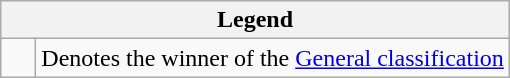<table class="wikitable">
<tr>
<th colspan=2>Legend</th>
</tr>
<tr>
<td>    </td>
<td>Denotes the winner of the <a href='#'>General classification</a></td>
</tr>
</table>
